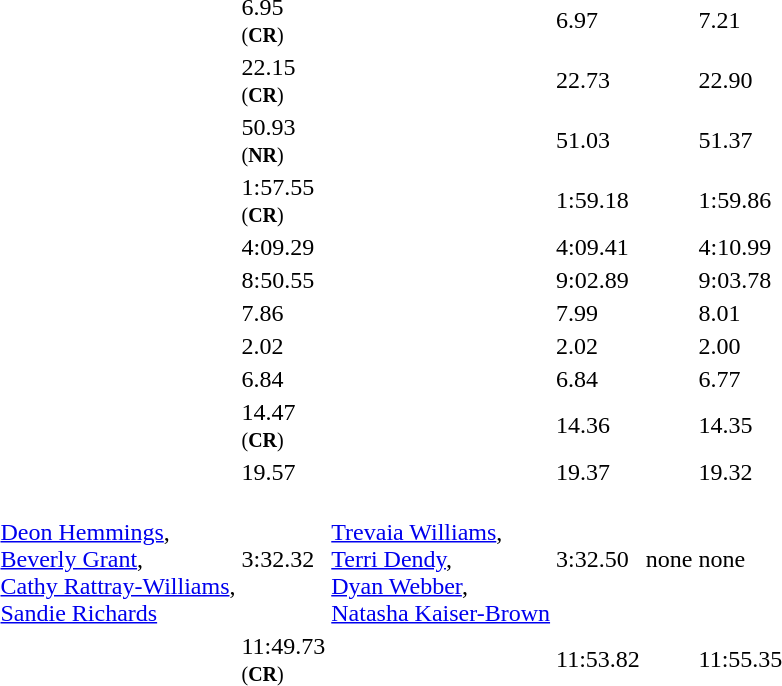<table>
<tr>
<td></td>
<td></td>
<td>6.95<br><small>(<strong>CR</strong>)</small></td>
<td></td>
<td>6.97</td>
<td></td>
<td>7.21</td>
</tr>
<tr>
<td></td>
<td></td>
<td>22.15<br><small>(<strong>CR</strong>)</small></td>
<td></td>
<td>22.73</td>
<td></td>
<td>22.90</td>
</tr>
<tr>
<td></td>
<td></td>
<td>50.93<br><small>(<strong>NR</strong>)</small></td>
<td></td>
<td>51.03</td>
<td></td>
<td>51.37</td>
</tr>
<tr>
<td></td>
<td></td>
<td>1:57.55<br><small>(<strong>CR</strong>)</small></td>
<td></td>
<td>1:59.18</td>
<td></td>
<td>1:59.86</td>
</tr>
<tr>
<td></td>
<td></td>
<td>4:09.29</td>
<td></td>
<td>4:09.41</td>
<td></td>
<td>4:10.99</td>
</tr>
<tr>
<td></td>
<td></td>
<td>8:50.55</td>
<td></td>
<td>9:02.89</td>
<td></td>
<td>9:03.78</td>
</tr>
<tr>
<td></td>
<td></td>
<td>7.86</td>
<td></td>
<td>7.99</td>
<td></td>
<td>8.01</td>
</tr>
<tr>
<td></td>
<td></td>
<td>2.02</td>
<td></td>
<td>2.02</td>
<td></td>
<td>2.00</td>
</tr>
<tr>
<td></td>
<td></td>
<td>6.84</td>
<td></td>
<td>6.84</td>
<td></td>
<td>6.77</td>
</tr>
<tr>
<td></td>
<td></td>
<td>14.47<br><small>(<strong>CR</strong>)</small></td>
<td></td>
<td>14.36</td>
<td></td>
<td>14.35</td>
</tr>
<tr>
<td></td>
<td></td>
<td>19.57</td>
<td></td>
<td>19.37</td>
<td></td>
<td>19.32</td>
</tr>
<tr>
<td></td>
<td><br><a href='#'>Deon Hemmings</a>,<br><a href='#'>Beverly Grant</a>,<br><a href='#'>Cathy Rattray-Williams</a>,<br><a href='#'>Sandie Richards</a></td>
<td>3:32.32</td>
<td><br><a href='#'>Trevaia Williams</a>,<br><a href='#'>Terri Dendy</a>,<br><a href='#'>Dyan Webber</a>,<br><a href='#'>Natasha Kaiser-Brown</a></td>
<td>3:32.50</td>
<td>none</td>
<td>none</td>
</tr>
<tr>
<td></td>
<td></td>
<td>11:49.73<br><small>(<strong>CR</strong>)</small></td>
<td></td>
<td>11:53.82</td>
<td></td>
<td>11:55.35</td>
</tr>
</table>
